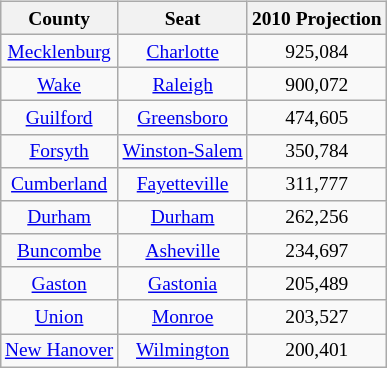<table class="wikitable" style="float:right; clear:right; margin-right:0; margin-left:1em; font-size:81%; text-align:center">
<tr>
<th>County</th>
<th>Seat</th>
<th>2010 Projection</th>
</tr>
<tr>
<td><a href='#'>Mecklenburg</a></td>
<td><a href='#'>Charlotte</a></td>
<td>925,084</td>
</tr>
<tr>
<td><a href='#'>Wake</a></td>
<td><a href='#'>Raleigh</a></td>
<td>900,072</td>
</tr>
<tr>
<td><a href='#'>Guilford</a></td>
<td><a href='#'>Greensboro</a></td>
<td>474,605</td>
</tr>
<tr>
<td><a href='#'>Forsyth</a></td>
<td><a href='#'>Winston-Salem</a></td>
<td>350,784</td>
</tr>
<tr>
<td><a href='#'>Cumberland</a></td>
<td><a href='#'>Fayetteville</a></td>
<td>311,777</td>
</tr>
<tr>
<td><a href='#'>Durham</a></td>
<td><a href='#'>Durham</a></td>
<td>262,256</td>
</tr>
<tr>
<td><a href='#'>Buncombe</a></td>
<td><a href='#'>Asheville</a></td>
<td>234,697</td>
</tr>
<tr>
<td><a href='#'>Gaston</a></td>
<td><a href='#'>Gastonia</a></td>
<td>205,489</td>
</tr>
<tr>
<td><a href='#'>Union</a></td>
<td><a href='#'>Monroe</a></td>
<td>203,527</td>
</tr>
<tr>
<td><a href='#'>New Hanover</a></td>
<td><a href='#'>Wilmington</a></td>
<td>200,401</td>
</tr>
</table>
